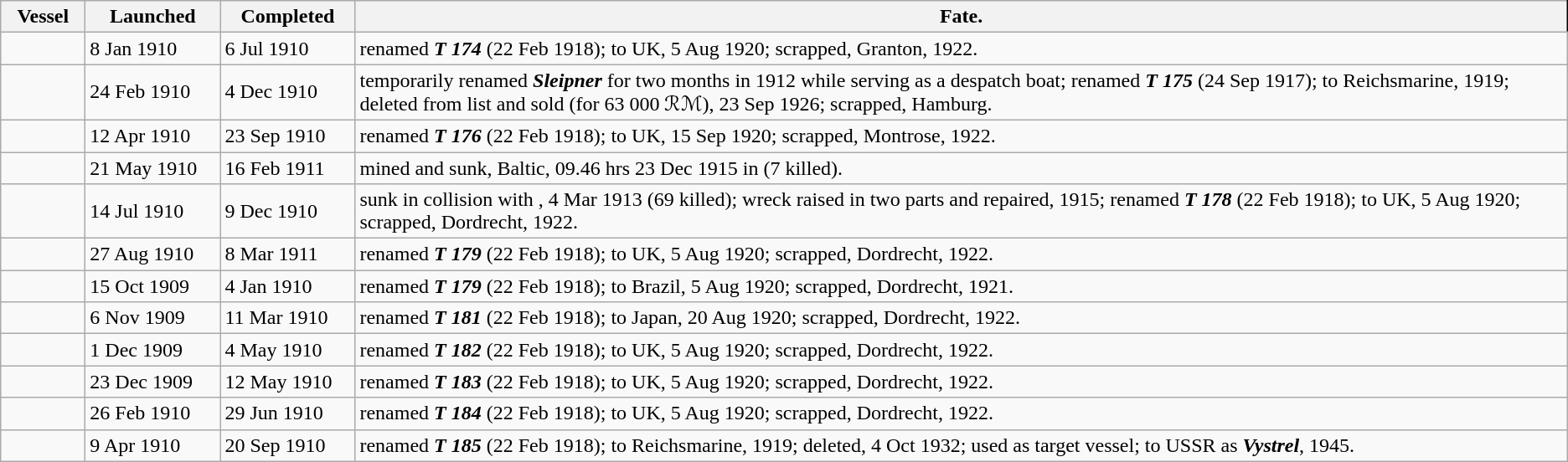<table class="wikitable">
<tr>
<th width="60px">Vessel</th>
<th width="100px">Launched</th>
<th width="100px">Completed</th>
<th style="border-right:1px solid black;">Fate.</th>
</tr>
<tr>
<td></td>
<td>8 Jan 1910</td>
<td>6 Jul 1910</td>
<td>renamed <strong><em>T 174</em></strong> (22 Feb 1918); to UK, 5 Aug 1920; scrapped, Granton, 1922.</td>
</tr>
<tr>
<td></td>
<td>24 Feb 1910</td>
<td>4 Dec 1910</td>
<td>temporarily renamed <strong><em>Sleipner</em></strong> for two months in 1912 while serving as a despatch boat; renamed <strong><em>T 175</em></strong> (24 Sep 1917); to Reichsmarine, 1919; deleted from list and sold (for 63 000 ℛℳ), 23 Sep 1926; scrapped, Hamburg.</td>
</tr>
<tr>
<td></td>
<td>12 Apr 1910</td>
<td>23 Sep 1910</td>
<td>renamed <strong><em>T 176</em></strong> (22 Feb 1918); to UK, 15 Sep 1920; scrapped, Montrose, 1922.</td>
</tr>
<tr>
<td></td>
<td>21 May 1910</td>
<td>16 Feb 1911</td>
<td>mined and sunk, Baltic, 09.46 hrs 23 Dec 1915 in  (7 killed).</td>
</tr>
<tr>
<td></td>
<td>14 Jul 1910</td>
<td>9 Dec 1910</td>
<td>sunk in collision with , 4 Mar 1913 (69 killed); wreck raised in two parts and repaired, 1915; renamed <strong><em>T 178</em></strong> (22 Feb 1918); to UK, 5 Aug 1920; scrapped, Dordrecht, 1922.</td>
</tr>
<tr>
<td></td>
<td>27 Aug 1910</td>
<td>8 Mar 1911</td>
<td>renamed <strong><em>T 179</em></strong> (22 Feb 1918); to UK, 5 Aug 1920; scrapped, Dordrecht, 1922.</td>
</tr>
<tr>
<td></td>
<td>15 Oct 1909</td>
<td>4 Jan 1910</td>
<td>renamed <strong><em>T 179</em></strong> (22 Feb 1918); to Brazil, 5 Aug 1920; scrapped, Dordrecht, 1921.</td>
</tr>
<tr>
<td></td>
<td>6 Nov 1909</td>
<td>11 Mar 1910</td>
<td>renamed <strong><em>T 181</em></strong> (22 Feb 1918); to Japan, 20 Aug 1920; scrapped, Dordrecht, 1922.</td>
</tr>
<tr>
<td></td>
<td>1 Dec 1909</td>
<td>4 May 1910</td>
<td>renamed <strong><em>T 182</em></strong> (22 Feb 1918); to UK, 5 Aug 1920; scrapped, Dordrecht, 1922.</td>
</tr>
<tr>
<td></td>
<td>23 Dec 1909</td>
<td>12 May 1910</td>
<td>renamed <strong><em>T 183</em></strong> (22 Feb 1918); to UK, 5 Aug 1920; scrapped, Dordrecht, 1922.</td>
</tr>
<tr>
<td></td>
<td>26 Feb 1910</td>
<td>29 Jun 1910</td>
<td>renamed <strong><em>T 184</em></strong> (22 Feb 1918); to UK, 5 Aug 1920; scrapped, Dordrecht, 1922.</td>
</tr>
<tr>
<td></td>
<td>9 Apr 1910</td>
<td>20 Sep 1910</td>
<td>renamed <strong><em>T 185</em></strong> (22 Feb 1918); to Reichsmarine, 1919; deleted, 4 Oct 1932; used as target vessel; to USSR as <strong><em>Vystrel</em></strong>, 1945.</td>
</tr>
</table>
